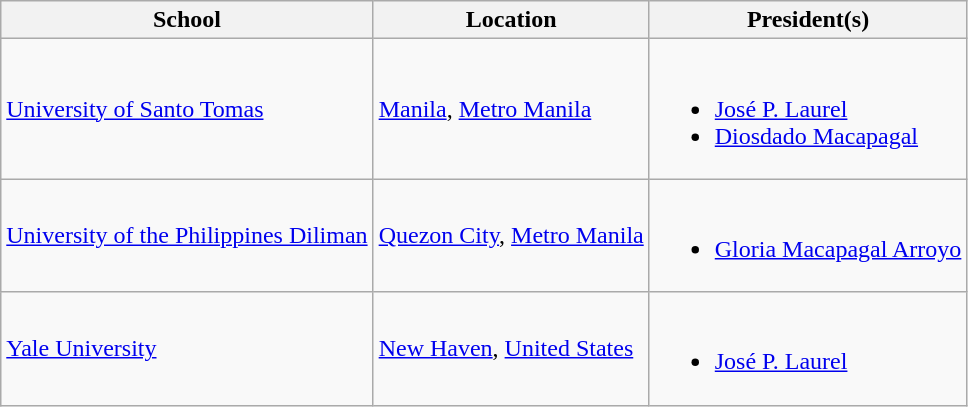<table class="wikitable">
<tr>
<th>School</th>
<th>Location</th>
<th>President(s)</th>
</tr>
<tr>
<td nowrap><a href='#'>University of Santo Tomas</a></td>
<td><a href='#'>Manila</a>, <a href='#'>Metro Manila</a></td>
<td><br><ul><li><a href='#'>José P. Laurel</a></li><li><a href='#'>Diosdado Macapagal</a></li></ul></td>
</tr>
<tr>
<td nowrap><a href='#'>University of the Philippines Diliman</a></td>
<td><a href='#'>Quezon City</a>, <a href='#'>Metro Manila</a></td>
<td><br><ul><li><a href='#'>Gloria Macapagal Arroyo</a></li></ul></td>
</tr>
<tr>
<td nowrap><a href='#'>Yale University</a></td>
<td><a href='#'>New Haven</a>, <a href='#'>United States</a></td>
<td><br><ul><li><a href='#'>José P. Laurel</a></li></ul></td>
</tr>
</table>
